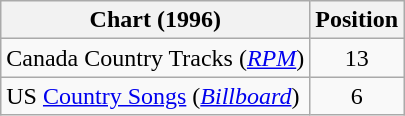<table class="wikitable sortable">
<tr>
<th scope="col">Chart (1996)</th>
<th scope="col">Position</th>
</tr>
<tr>
<td>Canada Country Tracks (<em><a href='#'>RPM</a></em>)</td>
<td align="center">13</td>
</tr>
<tr>
<td>US <a href='#'>Country Songs</a> (<em><a href='#'>Billboard</a></em>)</td>
<td align="center">6</td>
</tr>
</table>
